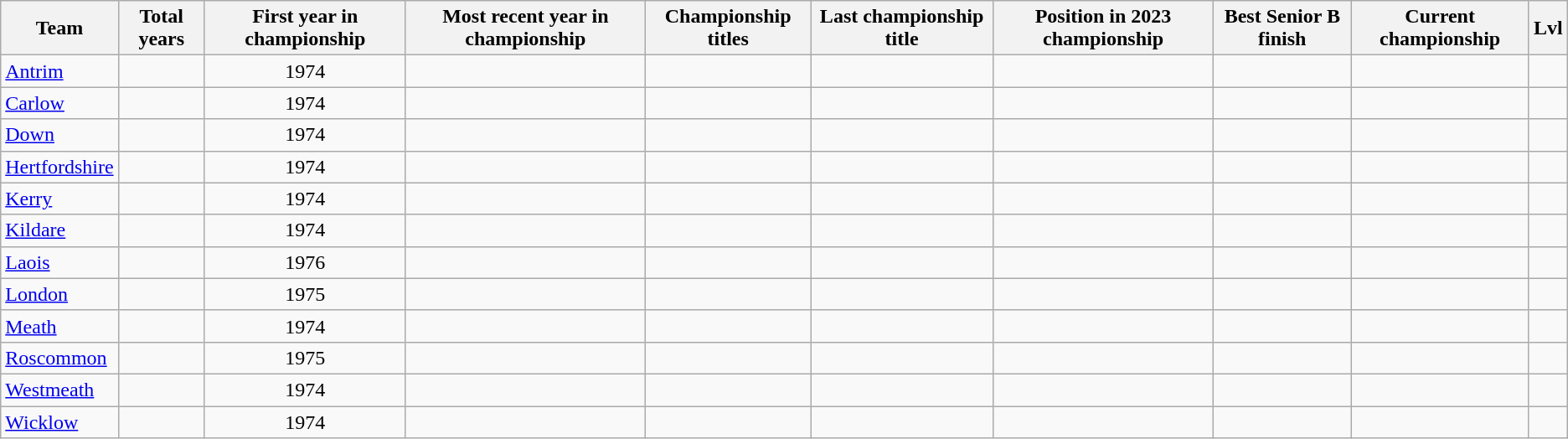<table class="wikitable sortable" style="text-align:center;">
<tr>
<th>Team</th>
<th>Total years</th>
<th>First year in championship</th>
<th>Most recent year in championship</th>
<th>Championship titles</th>
<th>Last championship title</th>
<th>Position in 2023 championship</th>
<th>Best Senior B finish</th>
<th>Current championship</th>
<th>Lvl</th>
</tr>
<tr>
<td style="text-align:left;"> <a href='#'>Antrim</a></td>
<td></td>
<td>1974</td>
<td></td>
<td></td>
<td></td>
<td></td>
<td></td>
<td></td>
<td></td>
</tr>
<tr>
<td style="text-align:left;"> <a href='#'>Carlow</a></td>
<td></td>
<td>1974</td>
<td></td>
<td></td>
<td></td>
<td></td>
<td></td>
<td></td>
<td></td>
</tr>
<tr>
<td style="text-align:left;"> <a href='#'>Down</a></td>
<td></td>
<td>1974</td>
<td></td>
<td></td>
<td></td>
<td></td>
<td></td>
<td></td>
<td></td>
</tr>
<tr>
<td style="text-align:left;"> <a href='#'>Hertfordshire</a></td>
<td></td>
<td>1974</td>
<td></td>
<td></td>
<td></td>
<td></td>
<td></td>
<td></td>
<td></td>
</tr>
<tr>
<td style="text-align:left;"> <a href='#'>Kerry</a></td>
<td></td>
<td>1974</td>
<td></td>
<td></td>
<td></td>
<td></td>
<td></td>
<td></td>
<td></td>
</tr>
<tr>
<td style="text-align:left;"> <a href='#'>Kildare</a></td>
<td></td>
<td>1974</td>
<td></td>
<td></td>
<td></td>
<td></td>
<td></td>
<td></td>
<td></td>
</tr>
<tr>
<td style="text-align:left;"> <a href='#'>Laois</a></td>
<td></td>
<td>1976</td>
<td></td>
<td></td>
<td></td>
<td></td>
<td></td>
<td></td>
<td></td>
</tr>
<tr>
<td style="text-align:left;"> <a href='#'>London</a></td>
<td></td>
<td>1975</td>
<td></td>
<td></td>
<td></td>
<td></td>
<td></td>
<td></td>
<td></td>
</tr>
<tr>
<td style="text-align:left;"> <a href='#'>Meath</a></td>
<td></td>
<td>1974</td>
<td></td>
<td></td>
<td></td>
<td></td>
<td></td>
<td></td>
<td></td>
</tr>
<tr>
<td style="text-align:left;"> <a href='#'>Roscommon</a></td>
<td></td>
<td>1975</td>
<td></td>
<td></td>
<td></td>
<td></td>
<td></td>
<td></td>
<td></td>
</tr>
<tr>
<td style="text-align:left;"> <a href='#'>Westmeath</a></td>
<td></td>
<td>1974</td>
<td></td>
<td></td>
<td></td>
<td></td>
<td></td>
<td></td>
<td></td>
</tr>
<tr>
<td style="text-align:left;"> <a href='#'>Wicklow</a></td>
<td></td>
<td>1974</td>
<td></td>
<td></td>
<td></td>
<td></td>
<td></td>
<td></td>
<td></td>
</tr>
</table>
